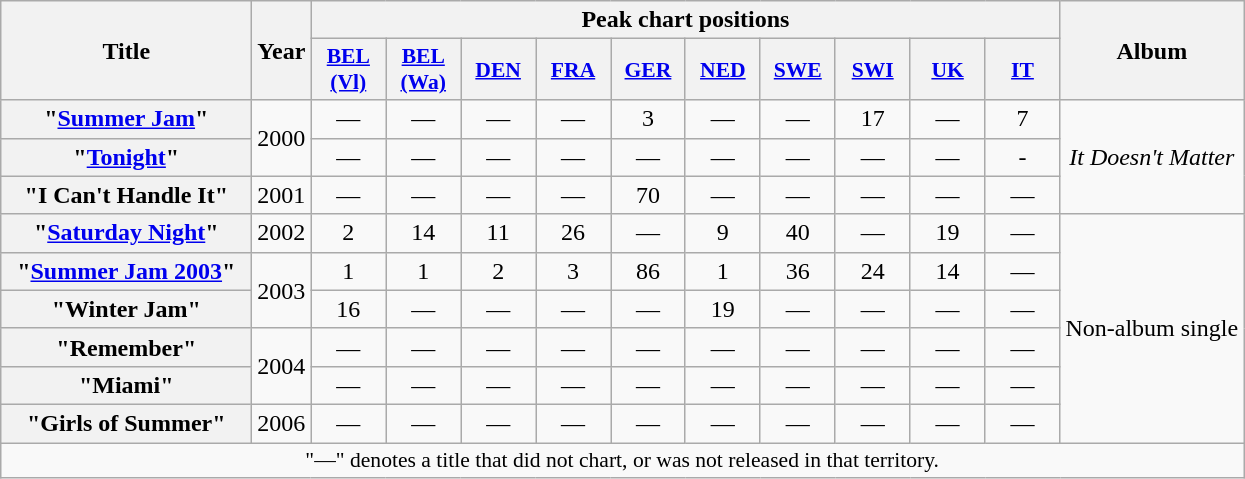<table class="wikitable plainrowheaders" style="text-align:center;" border="1">
<tr>
<th scope="col" rowspan="2" style="width:10em;">Title</th>
<th scope="col" rowspan="2">Year</th>
<th scope="col" colspan="10">Peak chart positions</th>
<th scope="col" rowspan="2">Album</th>
</tr>
<tr>
<th scope="col" style="width:3em;font-size:90%;"><a href='#'>BEL<br>(Vl)</a></th>
<th scope="col" style="width:3em;font-size:90%;"><a href='#'>BEL<br>(Wa)</a></th>
<th scope="col" style="width:3em;font-size:90%;"><a href='#'>DEN</a></th>
<th scope="col" style="width:3em;font-size:90%;"><a href='#'>FRA</a></th>
<th scope="col" style="width:3em;font-size:90%;"><a href='#'>GER</a></th>
<th scope="col" style="width:3em;font-size:90%;"><a href='#'>NED</a></th>
<th scope="col" style="width:3em;font-size:90%;"><a href='#'>SWE</a></th>
<th scope="col" style="width:3em;font-size:90%;"><a href='#'>SWI</a></th>
<th scope="col" style="width:3em;font-size:90%;"><a href='#'>UK</a></th>
<th scope="col" style="width:3em;font-size:90%;"><a href='#'>IT</a></th>
</tr>
<tr>
<th scope="row">"<a href='#'>Summer Jam</a>"</th>
<td rowspan="2">2000</td>
<td>—</td>
<td>—</td>
<td>—</td>
<td>—</td>
<td>3</td>
<td>—</td>
<td>—</td>
<td>17</td>
<td>—</td>
<td>7</td>
<td rowspan="3"><em>It Doesn't Matter</em></td>
</tr>
<tr>
<th scope="row">"<a href='#'>Tonight</a>"</th>
<td>—</td>
<td>—</td>
<td>—</td>
<td>—</td>
<td>—</td>
<td>—</td>
<td>—</td>
<td>—</td>
<td>—</td>
<td>-</td>
</tr>
<tr>
<th scope="row">"I Can't Handle It"</th>
<td rowspan="1">2001</td>
<td>—</td>
<td>—</td>
<td>—</td>
<td>—</td>
<td>70</td>
<td>—</td>
<td>—</td>
<td>—</td>
<td>—</td>
<td>—</td>
</tr>
<tr>
<th scope="row">"<a href='#'>Saturday Night</a>"</th>
<td>2002</td>
<td>2</td>
<td>14</td>
<td>11</td>
<td>26</td>
<td>—</td>
<td>9</td>
<td>40</td>
<td>—</td>
<td>19</td>
<td>—</td>
<td rowspan="6">Non-album single</td>
</tr>
<tr>
<th scope="row">"<a href='#'>Summer Jam 2003</a>"</th>
<td rowspan=2>2003</td>
<td>1</td>
<td>1</td>
<td>2</td>
<td>3</td>
<td>86</td>
<td>1</td>
<td>36</td>
<td>24</td>
<td>14</td>
<td>—</td>
</tr>
<tr>
<th scope="row">"Winter Jam"</th>
<td>16</td>
<td>—</td>
<td>—</td>
<td>—</td>
<td>—</td>
<td>19</td>
<td>—</td>
<td>—</td>
<td>—</td>
<td>—</td>
</tr>
<tr>
<th scope="row">"Remember"</th>
<td rowspan=2>2004</td>
<td>—</td>
<td>—</td>
<td>—</td>
<td>—</td>
<td>—</td>
<td>—</td>
<td>—</td>
<td>—</td>
<td>—</td>
<td>—</td>
</tr>
<tr>
<th scope="row">"Miami"</th>
<td>—</td>
<td>—</td>
<td>—</td>
<td>—</td>
<td>—</td>
<td>—</td>
<td>—</td>
<td>—</td>
<td>—</td>
<td>—</td>
</tr>
<tr>
<th scope="row">"Girls of Summer"</th>
<td>2006</td>
<td>—</td>
<td>—</td>
<td>—</td>
<td>—</td>
<td>—</td>
<td>—</td>
<td>—</td>
<td>—</td>
<td>—</td>
<td>—</td>
</tr>
<tr>
<td colspan="14" style="font-size:90%">"—" denotes a title that did not chart, or was not released in that territory.</td>
</tr>
</table>
